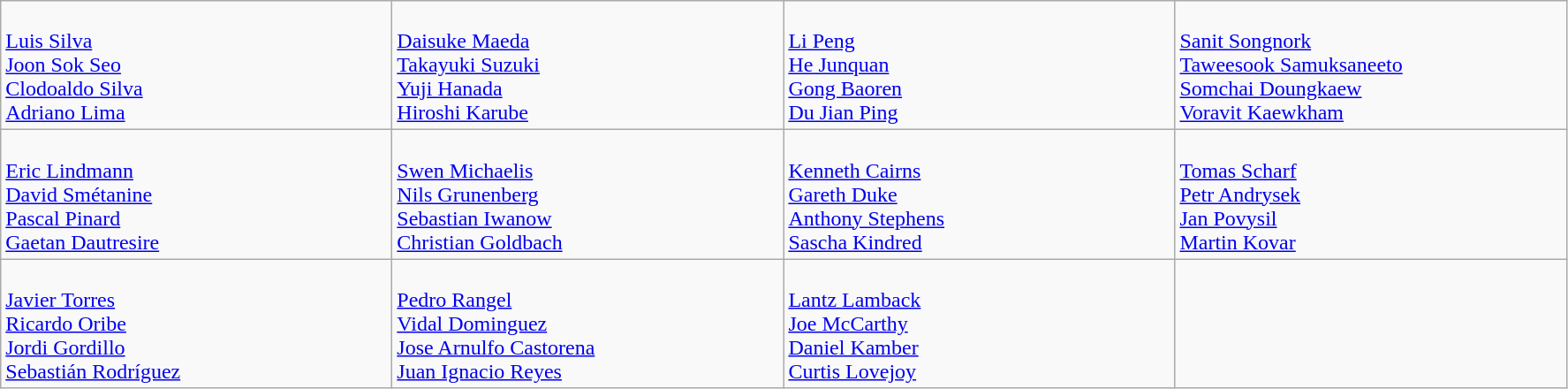<table class="wikitable">
<tr>
<td style="vertical-align:top; width:18em"><br><a href='#'>Luis Silva</a><br><a href='#'>Joon Sok Seo</a><br><a href='#'>Clodoaldo Silva</a><br><a href='#'>Adriano Lima</a></td>
<td style="vertical-align:top; width:18em"><br><a href='#'>Daisuke Maeda</a><br><a href='#'>Takayuki Suzuki</a><br><a href='#'>Yuji Hanada</a><br><a href='#'>Hiroshi Karube</a></td>
<td style="vertical-align:top; width:18em"><br><a href='#'>Li Peng</a><br><a href='#'>He Junquan</a><br><a href='#'>Gong Baoren</a><br><a href='#'>Du Jian Ping</a></td>
<td style="vertical-align:top; width:18em"><br><a href='#'>Sanit Songnork</a><br><a href='#'>Taweesook Samuksaneeto</a><br><a href='#'>Somchai Doungkaew</a><br><a href='#'>Voravit Kaewkham</a></td>
</tr>
<tr>
<td style="vertical-align:top; width:18em"><br><a href='#'>Eric Lindmann</a><br><a href='#'>David Smétanine</a><br><a href='#'>Pascal Pinard</a><br><a href='#'>Gaetan Dautresire</a></td>
<td style="vertical-align:top; width:18em"><br><a href='#'>Swen Michaelis</a><br><a href='#'>Nils Grunenberg</a><br><a href='#'>Sebastian Iwanow</a><br><a href='#'>Christian Goldbach</a></td>
<td style="vertical-align:top; width:18em"><br><a href='#'>Kenneth Cairns</a><br><a href='#'>Gareth Duke</a><br><a href='#'>Anthony Stephens</a><br><a href='#'>Sascha Kindred</a></td>
<td style="vertical-align:top; width:18em"><br><a href='#'>Tomas Scharf</a><br><a href='#'>Petr Andrysek</a><br><a href='#'>Jan Povysil</a><br><a href='#'>Martin Kovar</a></td>
</tr>
<tr>
<td style="vertical-align:top; width:18em"><br><a href='#'>Javier Torres</a><br><a href='#'>Ricardo Oribe</a><br><a href='#'>Jordi Gordillo</a><br><a href='#'>Sebastián Rodríguez</a></td>
<td style="vertical-align:top; width:18em"><br><a href='#'>Pedro Rangel</a><br><a href='#'>Vidal Dominguez</a><br><a href='#'>Jose Arnulfo Castorena</a><br><a href='#'>Juan Ignacio Reyes</a></td>
<td style="vertical-align:top; width:18em"><br><a href='#'>Lantz Lamback</a><br><a href='#'>Joe McCarthy</a><br><a href='#'>Daniel Kamber</a><br><a href='#'>Curtis Lovejoy</a></td>
</tr>
</table>
